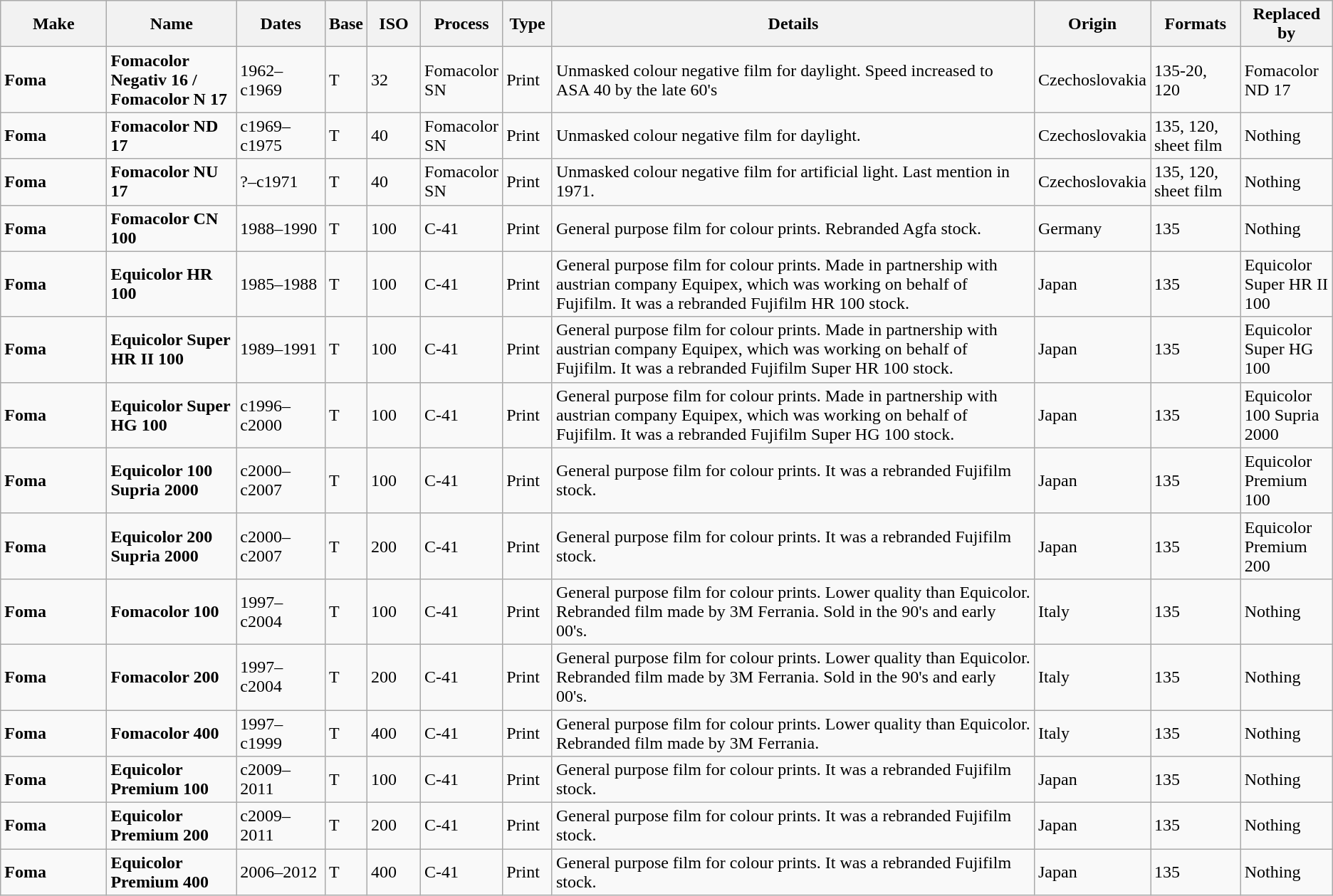<table class="wikitable">
<tr>
<th scope="col" style="width: 100px;">Make</th>
<th scope="col" style="width: 120px;">Name</th>
<th scope="col" style="width: 80px;">Dates</th>
<th scope="col" style="width: 30px;">Base</th>
<th scope="col" style="width: 45px;">ISO</th>
<th scope="col" style="width: 40px;">Process</th>
<th scope="col" style="width: 40px;">Type</th>
<th scope="col" style="width: 500px;">Details</th>
<th scope="col" style="width: 60px;">Origin</th>
<th scope="col" style="width: 80px;">Formats</th>
<th scope="col" style="width: 80px;">Replaced by</th>
</tr>
<tr>
<td><strong>Foma</strong></td>
<td><strong>Fomacolor Negativ 16 / Fomacolor N 17</strong></td>
<td>1962–c1969</td>
<td>T</td>
<td>32</td>
<td>Fomacolor SN</td>
<td>Print</td>
<td>Unmasked colour negative film for daylight. Speed increased to ASA 40 by the late 60's</td>
<td>Czechoslovakia</td>
<td>135-20, 120</td>
<td>Fomacolor ND 17</td>
</tr>
<tr>
<td><strong>Foma</strong></td>
<td><strong>Fomacolor ND 17</strong></td>
<td>c1969–c1975</td>
<td>T</td>
<td>40</td>
<td>Fomacolor SN</td>
<td>Print</td>
<td>Unmasked colour negative film for daylight.</td>
<td>Czechoslovakia</td>
<td>135, 120, sheet film</td>
<td>Nothing</td>
</tr>
<tr>
<td><strong>Foma</strong></td>
<td><strong>Fomacolor NU 17</strong></td>
<td>?–c1971</td>
<td>T</td>
<td>40</td>
<td>Fomacolor SN</td>
<td>Print</td>
<td>Unmasked colour negative film for artificial light. Last mention in 1971.</td>
<td>Czechoslovakia</td>
<td>135, 120, sheet film</td>
<td>Nothing</td>
</tr>
<tr>
<td><strong>Foma</strong></td>
<td><strong>Fomacolor CN 100</strong></td>
<td>1988–1990</td>
<td>T</td>
<td>100</td>
<td>C-41</td>
<td>Print</td>
<td>General purpose film for colour prints. Rebranded Agfa stock.</td>
<td>Germany</td>
<td>135</td>
<td>Nothing</td>
</tr>
<tr>
<td><strong>Foma</strong></td>
<td><strong>Equicolor HR 100</strong></td>
<td>1985–1988</td>
<td>T</td>
<td>100</td>
<td>C-41</td>
<td>Print</td>
<td>General purpose film for colour prints. Made in partnership with austrian company Equipex, which was working on behalf of Fujifilm. It was a rebranded Fujifilm HR 100 stock.</td>
<td>Japan</td>
<td>135</td>
<td>Equicolor Super HR II 100</td>
</tr>
<tr>
<td><strong>Foma</strong></td>
<td><strong>Equicolor Super HR II 100</strong></td>
<td>1989–1991</td>
<td>T</td>
<td>100</td>
<td>C-41</td>
<td>Print</td>
<td>General purpose film for colour prints. Made in partnership with austrian company Equipex, which was working on behalf of Fujifilm. It was a rebranded Fujifilm Super HR 100 stock.</td>
<td>Japan</td>
<td>135</td>
<td>Equicolor Super HG 100</td>
</tr>
<tr>
<td><strong>Foma</strong></td>
<td><strong>Equicolor Super HG 100</strong></td>
<td>c1996–c2000</td>
<td>T</td>
<td>100</td>
<td>C-41</td>
<td>Print</td>
<td>General purpose film for colour prints. Made in partnership with austrian company Equipex, which was working on behalf of Fujifilm. It was a rebranded Fujifilm Super HG 100 stock.</td>
<td>Japan</td>
<td>135</td>
<td>Equicolor 100 Supria 2000</td>
</tr>
<tr>
<td><strong>Foma</strong></td>
<td><strong>Equicolor 100 Supria 2000</strong></td>
<td>c2000–c2007</td>
<td>T</td>
<td>100</td>
<td>C-41</td>
<td>Print</td>
<td>General purpose film for colour prints. It was a rebranded Fujifilm stock.</td>
<td>Japan</td>
<td>135</td>
<td>Equicolor Premium 100</td>
</tr>
<tr>
<td><strong>Foma</strong></td>
<td><strong>Equicolor 200 Supria 2000</strong></td>
<td>c2000–c2007</td>
<td>T</td>
<td>200</td>
<td>C-41</td>
<td>Print</td>
<td>General purpose film for colour prints. It was a rebranded Fujifilm stock.</td>
<td>Japan</td>
<td>135</td>
<td>Equicolor Premium 200</td>
</tr>
<tr>
<td><strong>Foma</strong></td>
<td><strong>Fomacolor 100</strong></td>
<td>1997–c2004</td>
<td>T</td>
<td>100</td>
<td>C-41</td>
<td>Print</td>
<td>General purpose film for colour prints. Lower quality than Equicolor. Rebranded film made by 3M Ferrania. Sold in the 90's and early 00's.</td>
<td>Italy</td>
<td>135</td>
<td>Nothing</td>
</tr>
<tr>
<td><strong>Foma</strong></td>
<td><strong>Fomacolor 200</strong></td>
<td>1997–c2004</td>
<td>T</td>
<td>200</td>
<td>C-41</td>
<td>Print</td>
<td>General purpose film for colour prints. Lower quality than Equicolor. Rebranded film made by 3M Ferrania. Sold in the 90's and early 00's.</td>
<td>Italy</td>
<td>135</td>
<td>Nothing</td>
</tr>
<tr>
<td><strong>Foma</strong></td>
<td><strong>Fomacolor 400</strong></td>
<td>1997–c1999</td>
<td>T</td>
<td>400</td>
<td>C-41</td>
<td>Print</td>
<td>General purpose film for colour prints. Lower quality than Equicolor. Rebranded film made by 3M Ferrania.</td>
<td>Italy</td>
<td>135</td>
<td>Nothing</td>
</tr>
<tr>
<td><strong>Foma</strong></td>
<td><strong>Equicolor Premium 100</strong></td>
<td>c2009–2011</td>
<td>T</td>
<td>100</td>
<td>C-41</td>
<td>Print</td>
<td>General purpose film for colour prints. It was a rebranded Fujifilm stock.</td>
<td>Japan</td>
<td>135</td>
<td>Nothing</td>
</tr>
<tr>
<td><strong>Foma</strong></td>
<td><strong>Equicolor Premium 200</strong></td>
<td>c2009–2011</td>
<td>T</td>
<td>200</td>
<td>C-41</td>
<td>Print</td>
<td>General purpose film for colour prints. It was a rebranded Fujifilm stock.</td>
<td>Japan</td>
<td>135</td>
<td>Nothing</td>
</tr>
<tr>
<td><strong>Foma</strong></td>
<td><strong>Equicolor Premium 400</strong></td>
<td>2006–2012</td>
<td>T</td>
<td>400</td>
<td>C-41</td>
<td>Print</td>
<td>General purpose film for colour prints. It was a rebranded Fujifilm stock.</td>
<td>Japan</td>
<td>135</td>
<td>Nothing</td>
</tr>
</table>
